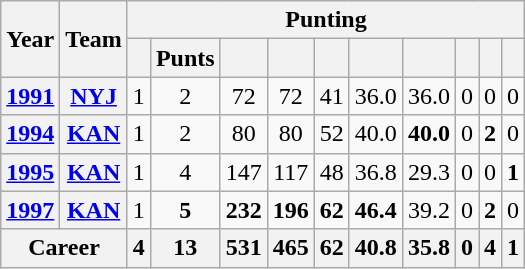<table class=wikitable style="text-align:center;">
<tr>
<th rowspan="2">Year</th>
<th rowspan="2">Team</th>
<th colspan="10">Punting</th>
</tr>
<tr>
<th></th>
<th>Punts</th>
<th></th>
<th></th>
<th></th>
<th></th>
<th></th>
<th></th>
<th></th>
<th></th>
</tr>
<tr>
<th><a href='#'>1991</a></th>
<th><a href='#'>NYJ</a></th>
<td>1</td>
<td>2</td>
<td>72</td>
<td>72</td>
<td>41</td>
<td>36.0</td>
<td>36.0</td>
<td>0</td>
<td>0</td>
<td>0</td>
</tr>
<tr>
<th><a href='#'>1994</a></th>
<th><a href='#'>KAN</a></th>
<td>1</td>
<td>2</td>
<td>80</td>
<td>80</td>
<td>52</td>
<td>40.0</td>
<td><strong>40.0</strong></td>
<td>0</td>
<td><strong>2</strong></td>
<td>0</td>
</tr>
<tr>
<th><a href='#'>1995</a></th>
<th><a href='#'>KAN</a></th>
<td>1</td>
<td>4</td>
<td>147</td>
<td>117</td>
<td>48</td>
<td>36.8</td>
<td>29.3</td>
<td>0</td>
<td>0</td>
<td><strong>1</strong></td>
</tr>
<tr>
<th><a href='#'>1997</a></th>
<th><a href='#'>KAN</a></th>
<td>1</td>
<td><strong>5</strong></td>
<td><strong>232</strong></td>
<td><strong>196</strong></td>
<td><strong>62</strong></td>
<td><strong>46.4</strong></td>
<td>39.2</td>
<td>0</td>
<td><strong>2</strong></td>
<td>0</td>
</tr>
<tr>
<th colspan="2">Career</th>
<th>4</th>
<th>13</th>
<th>531</th>
<th>465</th>
<th>62</th>
<th>40.8</th>
<th>35.8</th>
<th>0</th>
<th>4</th>
<th>1</th>
</tr>
</table>
